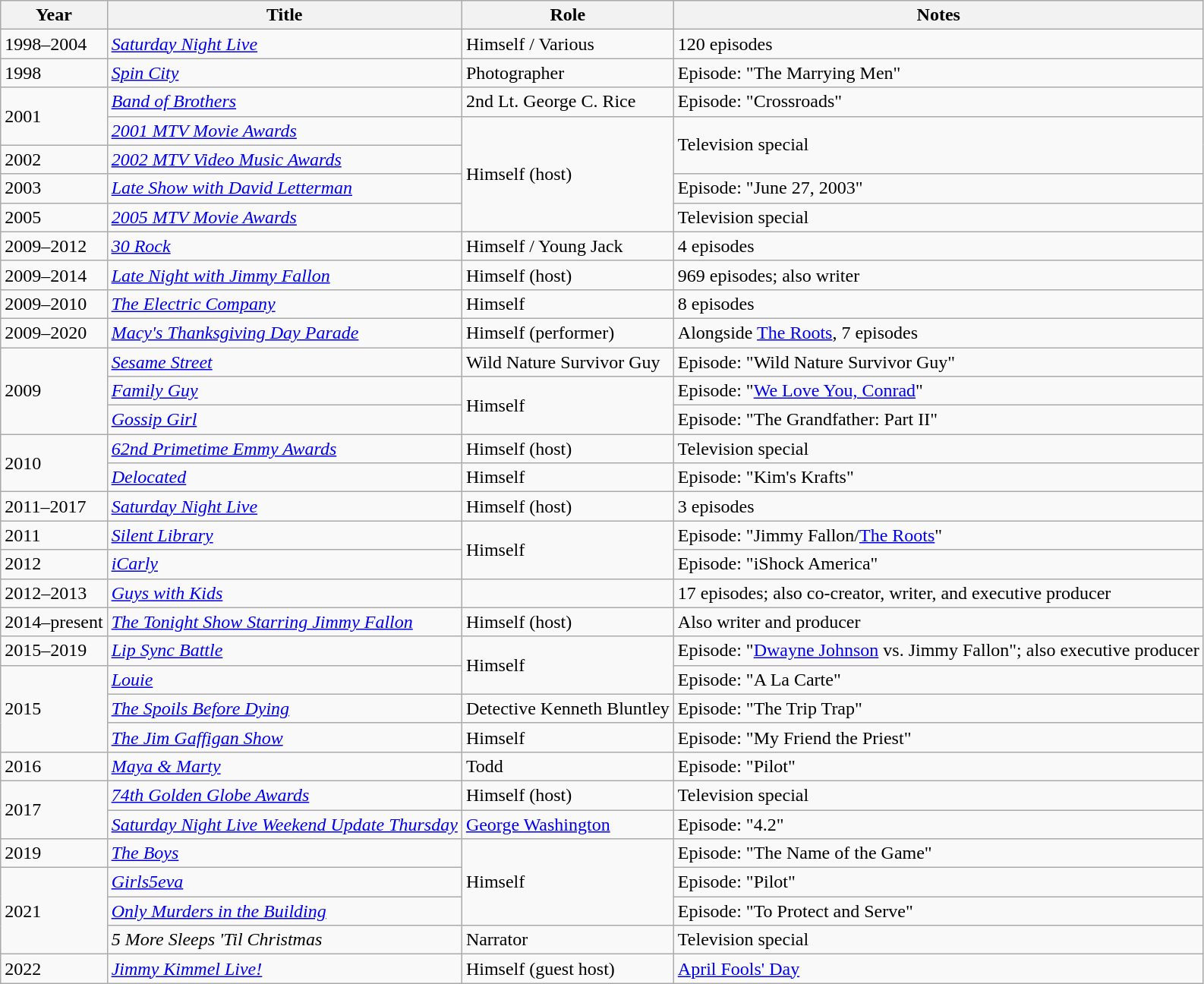<table class="wikitable sortable">
<tr>
<th scope="col">Year</th>
<th scope="col">Title</th>
<th scope="col">Role</th>
<th scope="col" class="unsortable">Notes</th>
</tr>
<tr>
<td>1998–2004</td>
<td><em><a href='#'>Saturday Night Live</a></em></td>
<td>Himself / Various</td>
<td>120 episodes</td>
</tr>
<tr>
<td>1998</td>
<td><em><a href='#'>Spin City</a></em></td>
<td>Photographer</td>
<td>Episode: "The Marrying Men"</td>
</tr>
<tr>
<td rowspan=2>2001</td>
<td><em><a href='#'>Band of Brothers</a></em></td>
<td>2nd Lt. George C. Rice</td>
<td>Episode: "Crossroads"</td>
</tr>
<tr>
<td><em><a href='#'>2001 MTV Movie Awards</a></em></td>
<td rowspan="4">Himself (host)</td>
<td rowspan="2">Television special</td>
</tr>
<tr>
<td>2002</td>
<td><em><a href='#'>2002 MTV Video Music Awards</a></em></td>
</tr>
<tr>
<td>2003</td>
<td><em><a href='#'>Late Show with David Letterman</a></em></td>
<td>Episode: "June 27, 2003"</td>
</tr>
<tr>
<td>2005</td>
<td><em><a href='#'>2005 MTV Movie Awards</a></em></td>
<td>Television special</td>
</tr>
<tr>
<td>2009–2012</td>
<td><em><a href='#'>30 Rock</a></em></td>
<td>Himself / Young Jack</td>
<td>4 episodes</td>
</tr>
<tr>
<td>2009–2014</td>
<td><em><a href='#'>Late Night with Jimmy Fallon</a></em></td>
<td>Himself (host)</td>
<td>969 episodes; also writer</td>
</tr>
<tr>
<td>2009–2010</td>
<td><em><a href='#'>The Electric Company</a></em></td>
<td>Himself</td>
<td>8 episodes</td>
</tr>
<tr>
<td>2009–2020</td>
<td><em><a href='#'>Macy's Thanksgiving Day Parade</a></em></td>
<td>Himself (performer)</td>
<td>Alongside <a href='#'>The Roots</a>, 7 episodes</td>
</tr>
<tr>
<td rowspan=3>2009</td>
<td><em><a href='#'>Sesame Street</a></em></td>
<td>Wild Nature Survivor Guy</td>
<td>Episode: "Wild Nature Survivor Guy"</td>
</tr>
<tr>
<td><em><a href='#'>Family Guy</a></em></td>
<td rowspan="2">Himself</td>
<td>Episode: "<a href='#'>We Love You, Conrad</a>"</td>
</tr>
<tr>
<td><em><a href='#'>Gossip Girl</a></em></td>
<td>Episode: "The Grandfather: Part II"</td>
</tr>
<tr>
<td rowspan=2>2010</td>
<td><em><a href='#'>62nd Primetime Emmy Awards</a></em></td>
<td>Himself (host)</td>
<td>Television special</td>
</tr>
<tr>
<td><em><a href='#'>Delocated</a></em></td>
<td>Himself</td>
<td>Episode: "Kim's Krafts"</td>
</tr>
<tr>
<td>2011–2017</td>
<td><em><a href='#'>Saturday Night Live</a></em></td>
<td>Himself (host)</td>
<td>3 episodes</td>
</tr>
<tr>
<td>2011</td>
<td><em><a href='#'>Silent Library</a></em></td>
<td rowspan="2">Himself</td>
<td>Episode: "Jimmy Fallon/<a href='#'>The Roots</a>"</td>
</tr>
<tr>
<td>2012</td>
<td><em><a href='#'>iCarly</a></em></td>
<td>Episode: "iShock America"</td>
</tr>
<tr>
<td>2012–2013</td>
<td><em><a href='#'>Guys with Kids</a></em></td>
<td></td>
<td>17 episodes; also co-creator, writer, and executive producer</td>
</tr>
<tr>
<td>2014–present</td>
<td><em><a href='#'>The Tonight Show Starring Jimmy Fallon</a></em></td>
<td>Himself (host)</td>
<td>Also writer and producer</td>
</tr>
<tr>
<td>2015–2019</td>
<td><em><a href='#'>Lip Sync Battle</a></em></td>
<td rowspan="2">Himself</td>
<td>Episode: "<a href='#'>Dwayne Johnson</a> vs. Jimmy Fallon"; also executive producer</td>
</tr>
<tr>
<td rowspan=3>2015</td>
<td><em><a href='#'>Louie</a></em></td>
<td>Episode: "A La Carte"</td>
</tr>
<tr>
<td><em><a href='#'>The Spoils Before Dying</a></em></td>
<td>Detective Kenneth Bluntley</td>
<td>Episode: "The Trip Trap"</td>
</tr>
<tr>
<td><em><a href='#'>The Jim Gaffigan Show</a></em></td>
<td>Himself</td>
<td>Episode: "My Friend the Priest"</td>
</tr>
<tr>
<td>2016</td>
<td><em><a href='#'>Maya & Marty</a></em></td>
<td>Todd</td>
<td>Episode: "Pilot"</td>
</tr>
<tr>
<td rowspan=2>2017</td>
<td><em><a href='#'>74th Golden Globe Awards</a></em></td>
<td>Himself (host)</td>
<td>Television special</td>
</tr>
<tr>
<td><em><a href='#'>Saturday Night Live Weekend Update Thursday</a></em></td>
<td><a href='#'>George Washington</a></td>
<td>Episode: "4.2"</td>
</tr>
<tr>
<td>2019</td>
<td><em><a href='#'>The Boys</a></em></td>
<td rowspan="3">Himself</td>
<td>Episode: "The Name of the Game"</td>
</tr>
<tr>
<td rowspan=3>2021</td>
<td><em><a href='#'>Girls5eva</a></em></td>
<td>Episode: "Pilot"</td>
</tr>
<tr>
<td><em><a href='#'>Only Murders in the Building</a></em></td>
<td>Episode: "To Protect and Serve"</td>
</tr>
<tr>
<td><em>5 More Sleeps 'Til Christmas</em></td>
<td>Narrator</td>
<td>Television special</td>
</tr>
<tr>
<td>2022</td>
<td><em><a href='#'>Jimmy Kimmel Live!</a></em></td>
<td>Himself (guest host)</td>
<td><a href='#'>April Fools' Day</a></td>
</tr>
</table>
